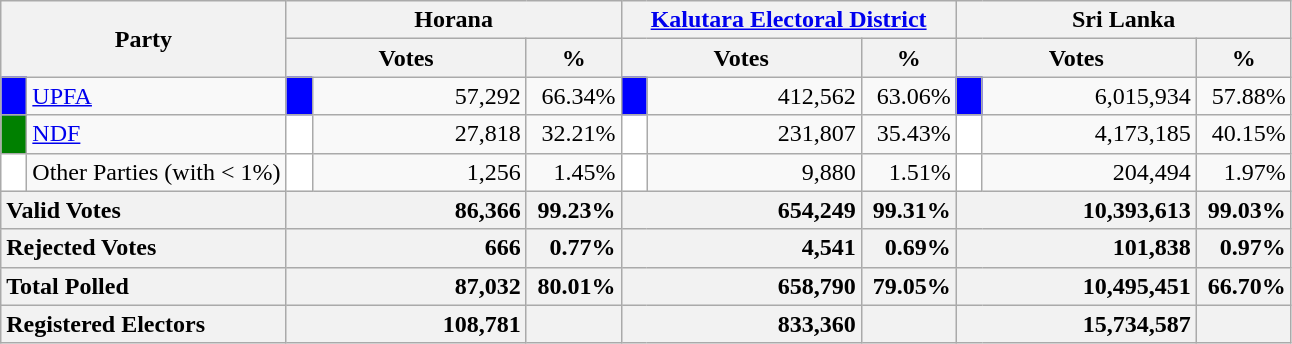<table class="wikitable">
<tr>
<th colspan="2" width="144px"rowspan="2">Party</th>
<th colspan="3" width="216px">Horana</th>
<th colspan="3" width="216px"><a href='#'>Kalutara Electoral District</a></th>
<th colspan="3" width="216px">Sri Lanka</th>
</tr>
<tr>
<th colspan="2" width="144px">Votes</th>
<th>%</th>
<th colspan="2" width="144px">Votes</th>
<th>%</th>
<th colspan="2" width="144px">Votes</th>
<th>%</th>
</tr>
<tr>
<td style="background-color:blue;" width="10px"></td>
<td style="text-align:left;"><a href='#'>UPFA</a></td>
<td style="background-color:blue;" width="10px"></td>
<td style="text-align:right;">57,292</td>
<td style="text-align:right;">66.34%</td>
<td style="background-color:blue;" width="10px"></td>
<td style="text-align:right;">412,562</td>
<td style="text-align:right;">63.06%</td>
<td style="background-color:blue;" width="10px"></td>
<td style="text-align:right;">6,015,934</td>
<td style="text-align:right;">57.88%</td>
</tr>
<tr>
<td style="background-color:green;" width="10px"></td>
<td style="text-align:left;"><a href='#'>NDF</a></td>
<td style="background-color:white;" width="10px"></td>
<td style="text-align:right;">27,818</td>
<td style="text-align:right;">32.21%</td>
<td style="background-color:white;" width="10px"></td>
<td style="text-align:right;">231,807</td>
<td style="text-align:right;">35.43%</td>
<td style="background-color:white;" width="10px"></td>
<td style="text-align:right;">4,173,185</td>
<td style="text-align:right;">40.15%</td>
</tr>
<tr>
<td style="background-color:white;" width="10px"></td>
<td style="text-align:left;">Other Parties (with < 1%)</td>
<td style="background-color:white;" width="10px"></td>
<td style="text-align:right;">1,256</td>
<td style="text-align:right;">1.45%</td>
<td style="background-color:white;" width="10px"></td>
<td style="text-align:right;">9,880</td>
<td style="text-align:right;">1.51%</td>
<td style="background-color:white;" width="10px"></td>
<td style="text-align:right;">204,494</td>
<td style="text-align:right;">1.97%</td>
</tr>
<tr>
<th colspan="2" width="144px"style="text-align:left;">Valid Votes</th>
<th style="text-align:right;"colspan="2" width="144px">86,366</th>
<th style="text-align:right;">99.23%</th>
<th style="text-align:right;"colspan="2" width="144px">654,249</th>
<th style="text-align:right;">99.31%</th>
<th style="text-align:right;"colspan="2" width="144px">10,393,613</th>
<th style="text-align:right;">99.03%</th>
</tr>
<tr>
<th colspan="2" width="144px"style="text-align:left;">Rejected Votes</th>
<th style="text-align:right;"colspan="2" width="144px">666</th>
<th style="text-align:right;">0.77%</th>
<th style="text-align:right;"colspan="2" width="144px">4,541</th>
<th style="text-align:right;">0.69%</th>
<th style="text-align:right;"colspan="2" width="144px">101,838</th>
<th style="text-align:right;">0.97%</th>
</tr>
<tr>
<th colspan="2" width="144px"style="text-align:left;">Total Polled</th>
<th style="text-align:right;"colspan="2" width="144px">87,032</th>
<th style="text-align:right;">80.01%</th>
<th style="text-align:right;"colspan="2" width="144px">658,790</th>
<th style="text-align:right;">79.05%</th>
<th style="text-align:right;"colspan="2" width="144px">10,495,451</th>
<th style="text-align:right;">66.70%</th>
</tr>
<tr>
<th colspan="2" width="144px"style="text-align:left;">Registered Electors</th>
<th style="text-align:right;"colspan="2" width="144px">108,781</th>
<th></th>
<th style="text-align:right;"colspan="2" width="144px">833,360</th>
<th></th>
<th style="text-align:right;"colspan="2" width="144px">15,734,587</th>
<th></th>
</tr>
</table>
